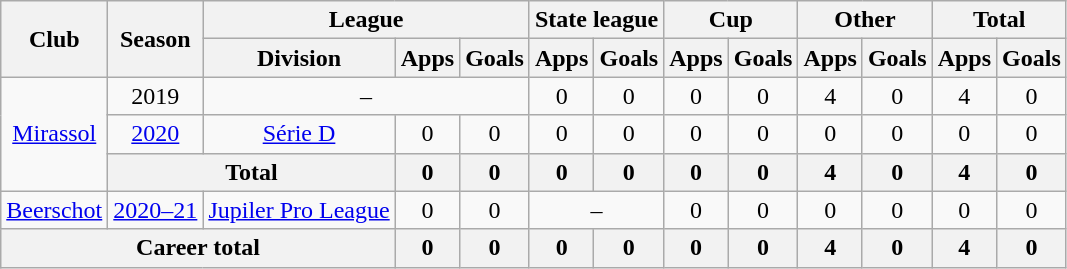<table class="wikitable" style="text-align: center">
<tr>
<th rowspan="2">Club</th>
<th rowspan="2">Season</th>
<th colspan="3">League</th>
<th colspan="2">State league</th>
<th colspan="2">Cup</th>
<th colspan="2">Other</th>
<th colspan="2">Total</th>
</tr>
<tr>
<th>Division</th>
<th>Apps</th>
<th>Goals</th>
<th>Apps</th>
<th>Goals</th>
<th>Apps</th>
<th>Goals</th>
<th>Apps</th>
<th>Goals</th>
<th>Apps</th>
<th>Goals</th>
</tr>
<tr>
<td rowspan="3"><a href='#'>Mirassol</a></td>
<td>2019</td>
<td colspan="3">–</td>
<td>0</td>
<td>0</td>
<td>0</td>
<td>0</td>
<td>4</td>
<td>0</td>
<td>4</td>
<td>0</td>
</tr>
<tr>
<td><a href='#'>2020</a></td>
<td><a href='#'>Série D</a></td>
<td>0</td>
<td>0</td>
<td>0</td>
<td>0</td>
<td>0</td>
<td>0</td>
<td>0</td>
<td>0</td>
<td>0</td>
<td>0</td>
</tr>
<tr>
<th colspan="2"><strong>Total</strong></th>
<th>0</th>
<th>0</th>
<th>0</th>
<th>0</th>
<th>0</th>
<th>0</th>
<th>4</th>
<th>0</th>
<th>4</th>
<th>0</th>
</tr>
<tr>
<td><a href='#'>Beerschot</a></td>
<td><a href='#'>2020–21</a></td>
<td><a href='#'>Jupiler Pro League</a></td>
<td>0</td>
<td>0</td>
<td colspan="2">–</td>
<td>0</td>
<td>0</td>
<td>0</td>
<td>0</td>
<td>0</td>
<td>0</td>
</tr>
<tr>
<th colspan="3"><strong>Career total</strong></th>
<th>0</th>
<th>0</th>
<th>0</th>
<th>0</th>
<th>0</th>
<th>0</th>
<th>4</th>
<th>0</th>
<th>4</th>
<th>0</th>
</tr>
</table>
